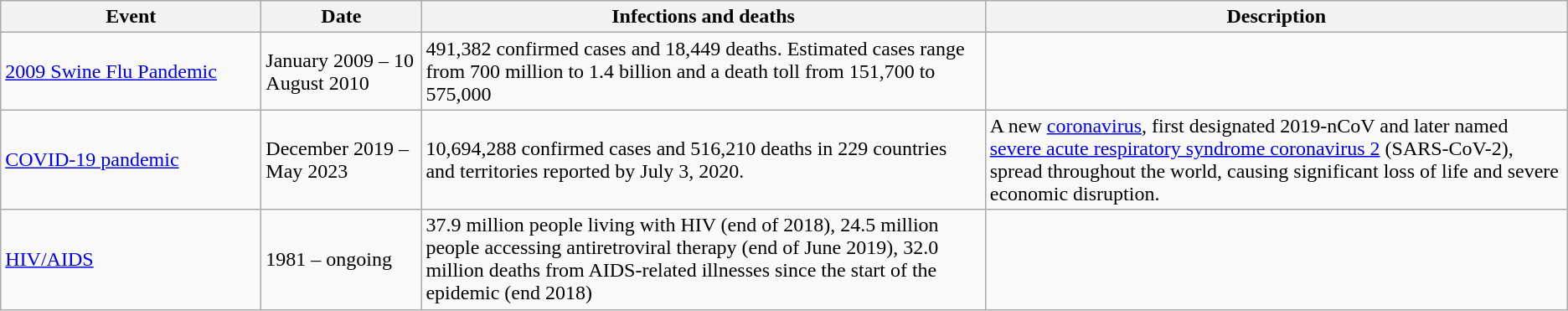<table class="wikitable sortable mw-collapsible">
<tr>
<th style="width:200px;">Event</th>
<th style="width:120px;">Date</th>
<th>Infections and deaths</th>
<th>Description</th>
</tr>
<tr>
<td><a href='#'>2009 Swine Flu Pandemic</a></td>
<td>January 2009 – 10 August 2010</td>
<td>491,382 confirmed cases and 18,449 deaths. Estimated cases range from 700 million to 1.4 billion and a death toll from 151,700 to 575,000</td>
<td></td>
</tr>
<tr>
<td><a href='#'>COVID-19 pandemic</a></td>
<td>December 2019 –  May 2023</td>
<td>10,694,288 confirmed cases and 516,210 deaths in 229 countries and territories reported by  July 3, 2020.</td>
<td>A new <a href='#'>coronavirus</a>, first designated 2019-nCoV and later named <a href='#'>severe acute respiratory syndrome coronavirus 2</a> (SARS-CoV-2), spread throughout the world, causing significant loss of life and severe economic disruption.</td>
</tr>
<tr>
<td><a href='#'>HIV/AIDS</a></td>
<td>1981 – ongoing</td>
<td>37.9 million people living with HIV (end of 2018), 24.5 million people accessing antiretroviral therapy (end of June 2019), 32.0 million deaths from AIDS-related illnesses since the start of the epidemic (end 2018)</td>
<td></td>
</tr>
</table>
